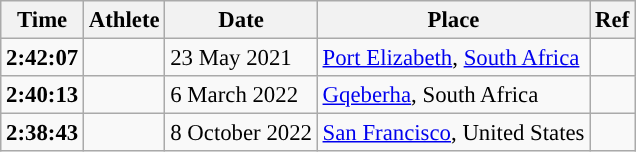<table class="wikitable sortable" style="font-size:95%">
<tr>
<th>Time</th>
<th>Athlete</th>
<th>Date</th>
<th>Place</th>
<th>Ref</th>
</tr>
<tr>
<td align=center><strong>2:42:07</strong></td>
<td></td>
<td>23 May 2021</td>
<td><a href='#'>Port Elizabeth</a>, <a href='#'>South Africa</a></td>
<td></td>
</tr>
<tr>
<td align=center><strong>2:40:13</strong></td>
<td></td>
<td>6 March 2022</td>
<td><a href='#'>Gqeberha</a>, South Africa</td>
<td></td>
</tr>
<tr>
<td align=center><strong>2:38:43</strong></td>
<td></td>
<td>8 October 2022</td>
<td><a href='#'>San Francisco</a>, United States</td>
<td></td>
</tr>
</table>
